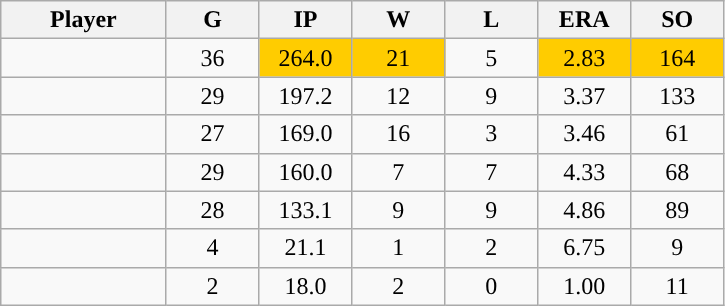<table class="wikitable sortable">
<tr>
<th bgcolor="#DDDDFF" width="16%">Player</th>
<th bgcolor="#DDDDFF" width="9%">G</th>
<th bgcolor="#DDDDFF" width="9%">IP</th>
<th bgcolor="#DDDDFF" width="9%">W</th>
<th bgcolor="#DDDDFF" width="9%">L</th>
<th bgcolor="#DDDDFF" width="9%">ERA</th>
<th bgcolor="#DDDDFF" width="9%">SO</th>
</tr>
<tr align="center">
<td></td>
<td>36</td>
<td style="background:#fc0;">264.0</td>
<td style="background:#fc0;">21</td>
<td>5</td>
<td style="background:#fc0;">2.83</td>
<td style="background:#fc0;">164</td>
</tr>
<tr align="center">
<td></td>
<td>29</td>
<td>197.2</td>
<td>12</td>
<td>9</td>
<td>3.37</td>
<td>133</td>
</tr>
<tr align="center">
<td></td>
<td>27</td>
<td>169.0</td>
<td>16</td>
<td>3</td>
<td>3.46</td>
<td>61</td>
</tr>
<tr align="center">
<td></td>
<td>29</td>
<td>160.0</td>
<td>7</td>
<td>7</td>
<td>4.33</td>
<td>68</td>
</tr>
<tr align="center">
<td></td>
<td>28</td>
<td>133.1</td>
<td>9</td>
<td>9</td>
<td>4.86</td>
<td>89</td>
</tr>
<tr align="center">
<td></td>
<td>4</td>
<td>21.1</td>
<td>1</td>
<td>2</td>
<td>6.75</td>
<td>9</td>
</tr>
<tr align="center">
<td></td>
<td>2</td>
<td>18.0</td>
<td>2</td>
<td>0</td>
<td>1.00</td>
<td>11</td>
</tr>
</table>
